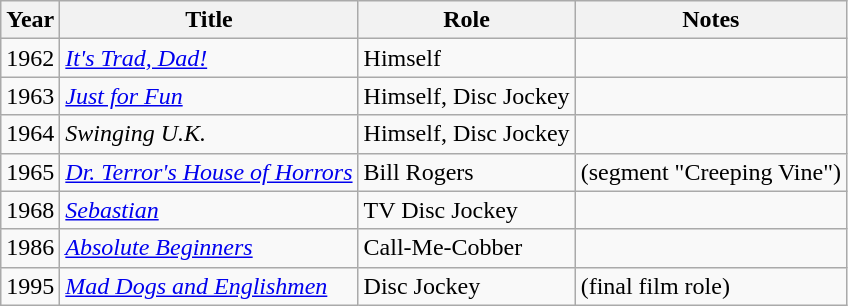<table class="wikitable">
<tr>
<th>Year</th>
<th>Title</th>
<th>Role</th>
<th>Notes</th>
</tr>
<tr>
<td>1962</td>
<td><em><a href='#'>It's Trad, Dad!</a></em></td>
<td>Himself</td>
<td></td>
</tr>
<tr>
<td>1963</td>
<td><em> <a href='#'>Just for Fun</a></em></td>
<td>Himself, Disc Jockey</td>
<td></td>
</tr>
<tr>
<td>1964</td>
<td><em> Swinging U.K.</em></td>
<td>Himself, Disc Jockey</td>
<td></td>
</tr>
<tr>
<td>1965</td>
<td><em><a href='#'>Dr. Terror's House of Horrors</a></em></td>
<td>Bill Rogers</td>
<td>(segment "Creeping Vine")</td>
</tr>
<tr>
<td>1968</td>
<td><em><a href='#'>Sebastian</a></em></td>
<td>TV Disc Jockey</td>
<td></td>
</tr>
<tr>
<td>1986</td>
<td><em><a href='#'>Absolute Beginners</a></em></td>
<td>Call-Me-Cobber</td>
<td></td>
</tr>
<tr>
<td>1995</td>
<td><em><a href='#'>Mad Dogs and Englishmen</a></em></td>
<td>Disc Jockey</td>
<td>(final film role)</td>
</tr>
</table>
